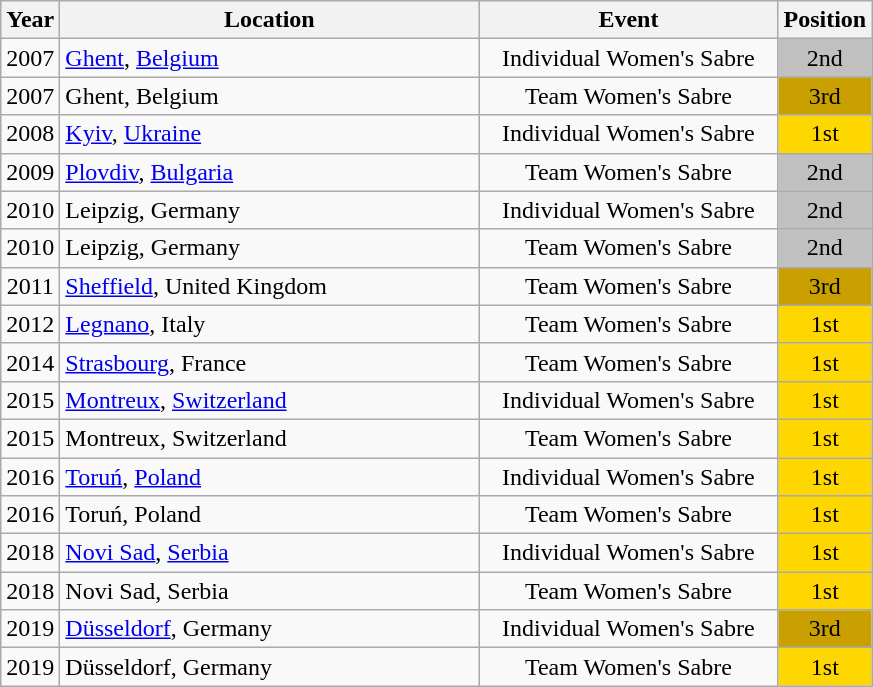<table class="wikitable" style="text-align:center;">
<tr>
<th>Year</th>
<th style="width:17em">Location</th>
<th style="width:12em">Event</th>
<th>Position</th>
</tr>
<tr>
<td>2007</td>
<td rowspan="1" align="left"> <a href='#'>Ghent</a>, <a href='#'>Belgium</a></td>
<td>Individual Women's Sabre</td>
<td bgcolor="silver">2nd</td>
</tr>
<tr>
<td>2007</td>
<td rowspan="1" align="left"> Ghent, Belgium</td>
<td>Team Women's Sabre</td>
<td bgcolor="caramel">3rd</td>
</tr>
<tr>
<td>2008</td>
<td rowspan="1" align="left"> <a href='#'>Kyiv</a>, <a href='#'>Ukraine</a></td>
<td>Individual Women's Sabre</td>
<td bgcolor="gold">1st</td>
</tr>
<tr>
<td>2009</td>
<td rowspan="1" align="left"> <a href='#'>Plovdiv</a>, <a href='#'>Bulgaria</a></td>
<td>Team Women's Sabre</td>
<td bgcolor="silver">2nd</td>
</tr>
<tr>
<td>2010</td>
<td rowspan="1" align="left"> Leipzig, Germany</td>
<td>Individual Women's Sabre</td>
<td bgcolor="silver">2nd</td>
</tr>
<tr>
<td>2010</td>
<td rowspan="1" align="left"> Leipzig, Germany</td>
<td>Team Women's Sabre</td>
<td bgcolor="silver">2nd</td>
</tr>
<tr>
<td>2011</td>
<td rowspan="1" align="left"> <a href='#'>Sheffield</a>, United Kingdom</td>
<td>Team Women's Sabre</td>
<td bgcolor="caramel">3rd</td>
</tr>
<tr>
<td>2012</td>
<td rowspan="1" align="left"> <a href='#'>Legnano</a>, Italy</td>
<td>Team Women's Sabre</td>
<td bgcolor="gold">1st</td>
</tr>
<tr>
<td>2014</td>
<td rowspan="1" align="left"> <a href='#'>Strasbourg</a>, France</td>
<td>Team Women's Sabre</td>
<td bgcolor="gold">1st</td>
</tr>
<tr>
<td>2015</td>
<td rowspan="1" align="left"> <a href='#'>Montreux</a>, <a href='#'>Switzerland</a></td>
<td>Individual Women's Sabre</td>
<td bgcolor="gold">1st</td>
</tr>
<tr>
<td rowspan="1">2015</td>
<td rowspan="1" align="left"> Montreux, Switzerland</td>
<td>Team Women's Sabre</td>
<td bgcolor="gold">1st</td>
</tr>
<tr>
<td>2016</td>
<td rowspan="1" align="left"> <a href='#'>Toruń</a>, <a href='#'>Poland</a></td>
<td>Individual Women's Sabre</td>
<td bgcolor="gold">1st</td>
</tr>
<tr>
<td>2016</td>
<td rowspan="1" align="left"> Toruń, Poland</td>
<td>Team Women's Sabre</td>
<td bgcolor="gold">1st</td>
</tr>
<tr>
<td>2018</td>
<td rowspan="1" align="left"> <a href='#'>Novi Sad</a>, <a href='#'>Serbia</a></td>
<td>Individual Women's Sabre</td>
<td bgcolor="gold">1st</td>
</tr>
<tr>
<td>2018</td>
<td rowspan="1" align="left"> Novi Sad, Serbia</td>
<td>Team Women's Sabre</td>
<td bgcolor="gold">1st</td>
</tr>
<tr>
<td>2019</td>
<td rowspan="1" align="left"> <a href='#'>Düsseldorf</a>, Germany</td>
<td>Individual Women's Sabre</td>
<td bgcolor="caramel">3rd</td>
</tr>
<tr>
<td>2019</td>
<td rowspan="1" align="left"> Düsseldorf, Germany</td>
<td>Team Women's Sabre</td>
<td bgcolor="gold">1st</td>
</tr>
</table>
